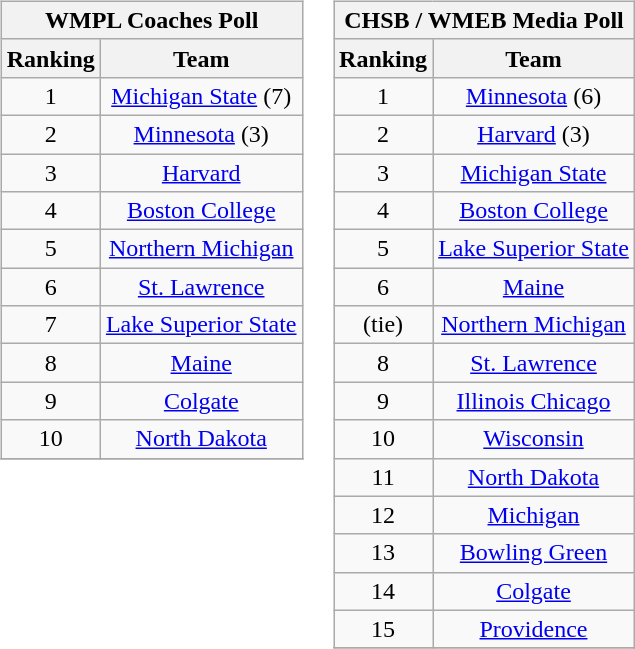<table>
<tr style="vertical-align:top;">
<td><br><table class="wikitable" style="text-align:center;">
<tr>
<th colspan=2><strong>WMPL Coaches Poll</strong></th>
</tr>
<tr>
<th>Ranking</th>
<th>Team</th>
</tr>
<tr>
<td>1</td>
<td><a href='#'>Michigan State</a> (7)</td>
</tr>
<tr>
<td>2</td>
<td><a href='#'>Minnesota</a> (3)</td>
</tr>
<tr>
<td>3</td>
<td><a href='#'>Harvard</a></td>
</tr>
<tr>
<td>4</td>
<td><a href='#'>Boston College</a></td>
</tr>
<tr>
<td>5</td>
<td><a href='#'>Northern Michigan</a></td>
</tr>
<tr>
<td>6</td>
<td><a href='#'>St. Lawrence</a></td>
</tr>
<tr>
<td>7</td>
<td><a href='#'>Lake Superior State</a></td>
</tr>
<tr>
<td>8</td>
<td><a href='#'>Maine</a></td>
</tr>
<tr>
<td>9</td>
<td><a href='#'>Colgate</a></td>
</tr>
<tr>
<td>10</td>
<td><a href='#'>North Dakota</a></td>
</tr>
<tr>
</tr>
</table>
</td>
<td><br><table class="wikitable" style="text-align:center;">
<tr>
<th colspan=2><strong>CHSB / WMEB Media Poll</strong></th>
</tr>
<tr>
<th>Ranking</th>
<th>Team</th>
</tr>
<tr>
<td>1</td>
<td><a href='#'>Minnesota</a> (6)</td>
</tr>
<tr>
<td>2</td>
<td><a href='#'>Harvard</a> (3)</td>
</tr>
<tr>
<td>3</td>
<td><a href='#'>Michigan State</a></td>
</tr>
<tr>
<td>4</td>
<td><a href='#'>Boston College</a></td>
</tr>
<tr>
<td>5</td>
<td><a href='#'>Lake Superior State</a></td>
</tr>
<tr>
<td>6</td>
<td><a href='#'>Maine</a></td>
</tr>
<tr>
<td>(tie)</td>
<td><a href='#'>Northern Michigan</a></td>
</tr>
<tr>
<td>8</td>
<td><a href='#'>St. Lawrence</a></td>
</tr>
<tr>
<td>9</td>
<td><a href='#'>Illinois Chicago</a></td>
</tr>
<tr>
<td>10</td>
<td><a href='#'>Wisconsin</a></td>
</tr>
<tr>
<td>11</td>
<td><a href='#'>North Dakota</a></td>
</tr>
<tr>
<td>12</td>
<td><a href='#'>Michigan</a></td>
</tr>
<tr>
<td>13</td>
<td><a href='#'>Bowling Green</a></td>
</tr>
<tr>
<td>14</td>
<td><a href='#'>Colgate</a></td>
</tr>
<tr>
<td>15</td>
<td><a href='#'>Providence</a></td>
</tr>
<tr>
</tr>
</table>
</td>
</tr>
</table>
